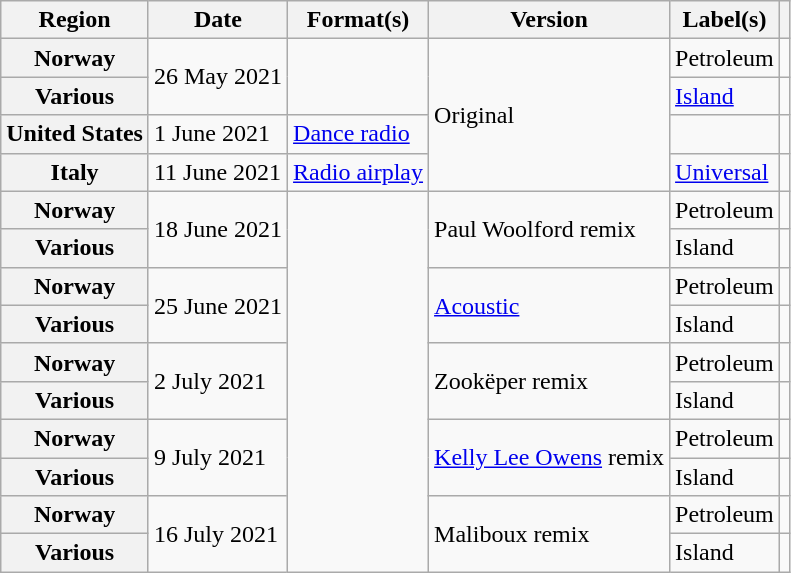<table class="wikitable plainrowheaders">
<tr>
<th scope="col">Region</th>
<th scope="col">Date</th>
<th scope="col">Format(s)</th>
<th scope="col">Version</th>
<th scope="col">Label(s)</th>
<th scope="col"></th>
</tr>
<tr>
<th scope="row">Norway</th>
<td rowspan="2">26 May 2021</td>
<td rowspan="2"></td>
<td rowspan="4">Original</td>
<td>Petroleum</td>
<td style="text-align:center;"></td>
</tr>
<tr>
<th scope="row">Various</th>
<td><a href='#'>Island</a></td>
<td style="text-align:center;"></td>
</tr>
<tr>
<th scope="row">United States</th>
<td>1 June 2021</td>
<td><a href='#'>Dance radio</a></td>
<td></td>
<td style="text-align:center;"></td>
</tr>
<tr>
<th scope="row">Italy</th>
<td>11 June 2021</td>
<td><a href='#'>Radio airplay</a></td>
<td><a href='#'>Universal</a></td>
<td style="text-align:center;"></td>
</tr>
<tr>
<th scope="row">Norway</th>
<td rowspan="2">18 June 2021</td>
<td rowspan="10"></td>
<td rowspan="2">Paul Woolford remix</td>
<td>Petroleum</td>
<td style="text-align:center;"></td>
</tr>
<tr>
<th scope="row">Various</th>
<td>Island</td>
<td style="text-align:center;"></td>
</tr>
<tr>
<th scope="row">Norway</th>
<td rowspan="2">25 June 2021</td>
<td rowspan="2"><a href='#'>Acoustic</a></td>
<td>Petroleum</td>
<td style="text-align:center;"></td>
</tr>
<tr>
<th scope="row">Various</th>
<td>Island</td>
<td style="text-align:center;"></td>
</tr>
<tr>
<th scope="row">Norway</th>
<td rowspan="2">2 July 2021</td>
<td rowspan="2">Zookëper remix</td>
<td>Petroleum</td>
<td style="text-align:center;"></td>
</tr>
<tr>
<th scope="row">Various</th>
<td>Island</td>
<td style="text-align:center;"></td>
</tr>
<tr>
<th scope="row">Norway</th>
<td rowspan="2">9 July 2021</td>
<td rowspan="2"><a href='#'>Kelly Lee Owens</a> remix</td>
<td>Petroleum</td>
<td style="text-align:center;"></td>
</tr>
<tr>
<th scope="row">Various</th>
<td>Island</td>
<td style="text-align:center;"></td>
</tr>
<tr>
<th scope="row">Norway</th>
<td rowspan="2">16 July 2021</td>
<td rowspan="2">Maliboux remix</td>
<td>Petroleum</td>
<td style="text-align:center;"></td>
</tr>
<tr>
<th scope="row">Various</th>
<td>Island</td>
<td style="text-align:center;"></td>
</tr>
</table>
